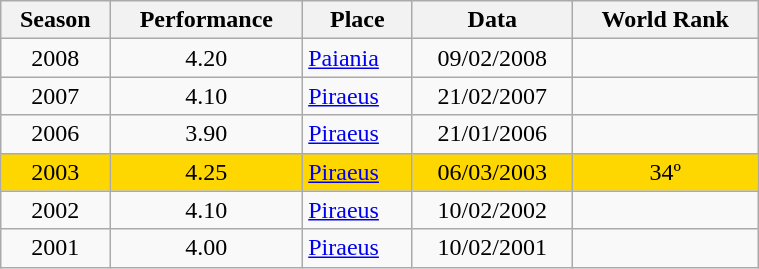<table class="wikitable" width=40%; style="text-align: center">
<tr>
<th>Season</th>
<th>Performance</th>
<th>Place</th>
<th>Data</th>
<th>World Rank</th>
</tr>
<tr>
<td>2008</td>
<td>4.20</td>
<td align="left"> <a href='#'>Paiania</a></td>
<td>09/02/2008</td>
<td></td>
</tr>
<tr>
<td>2007</td>
<td>4.10</td>
<td align="left"> <a href='#'>Piraeus</a></td>
<td>21/02/2007</td>
<td></td>
</tr>
<tr>
<td>2006</td>
<td>3.90</td>
<td align="left"> <a href='#'>Piraeus</a></td>
<td>21/01/2006</td>
<td></td>
</tr>
<tr bgcolor=gold>
<td>2003</td>
<td>4.25</td>
<td align="left"> <a href='#'>Piraeus</a></td>
<td>06/03/2003</td>
<td>34º </td>
</tr>
<tr>
<td>2002</td>
<td>4.10</td>
<td align="left"> <a href='#'>Piraeus</a></td>
<td>10/02/2002</td>
<td></td>
</tr>
<tr>
<td>2001</td>
<td>4.00</td>
<td align="left"> <a href='#'>Piraeus</a></td>
<td>10/02/2001</td>
<td></td>
</tr>
</table>
